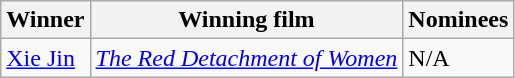<table class="wikitable">
<tr>
<th>Winner</th>
<th>Winning film</th>
<th>Nominees</th>
</tr>
<tr>
<td><a href='#'>Xie Jin</a></td>
<td><em><a href='#'>The Red Detachment of Women</a></em></td>
<td>N/A</td>
</tr>
</table>
